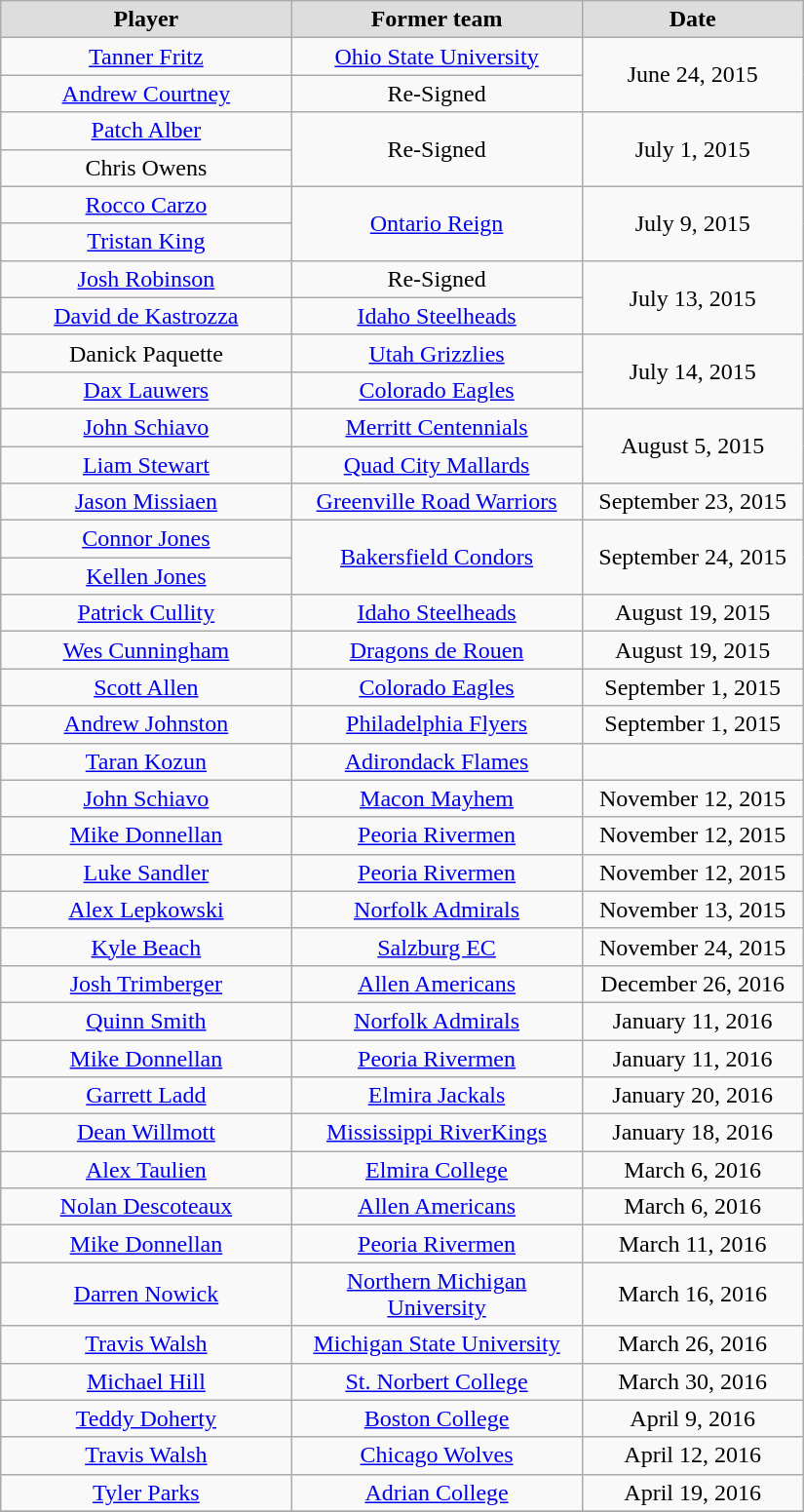<table class="wikitable" style="text-align: center; width: 550px; height: 20px;">
<tr align="center" bgcolor="#dddddd">
<td><strong>Player</strong></td>
<td><strong>Former team</strong></td>
<td><strong>Date</strong></td>
</tr>
<tr>
<td style="width: 200px; height: 2px;"><a href='#'>Tanner Fritz</a></td>
<td style="width: 200px; height: 2px;"><a href='#'>Ohio State University</a></td>
<td style="width: 150px; height: 2px;" rowspan="2">June 24, 2015</td>
</tr>
<tr>
<td style="width: 200px; height: 2px;"><a href='#'>Andrew Courtney</a></td>
<td style="width: 200px; height: 2px;">Re-Signed</td>
</tr>
<tr>
<td style="width: 200px; height: 2px;"><a href='#'>Patch Alber</a></td>
<td style="width: 200px; height: 2px;" rowspan="2">Re-Signed</td>
<td style="width: 150px; height: 2px;" rowspan="2">July 1, 2015</td>
</tr>
<tr>
<td style="width: 200px; height: 2px;">Chris Owens</td>
</tr>
<tr>
<td style="width: 200px; height: 2px;"><a href='#'>Rocco Carzo</a></td>
<td style="width: 200px; height: 2px;" rowspan="2"><a href='#'>Ontario Reign</a></td>
<td style="width: 150px; height: 2px;" rowspan="2">July 9, 2015</td>
</tr>
<tr>
<td style="width: 200px; height: 2px;"><a href='#'>Tristan King</a></td>
</tr>
<tr>
<td style="width: 200px; height: 2px;"><a href='#'>Josh Robinson</a></td>
<td style="width: 200px; height: 2px;">Re-Signed</td>
<td style="width: 150px; height: 2px;" rowspan="2">July 13, 2015</td>
</tr>
<tr>
<td style="width: 200px; height: 2px;"><a href='#'>David de Kastrozza</a></td>
<td style="width: 200px; height: 2px;"><a href='#'>Idaho Steelheads</a></td>
</tr>
<tr>
<td style="width: 200px; height: 2px;">Danick Paquette</td>
<td style="width: 200px; height: 2px;"><a href='#'>Utah Grizzlies</a></td>
<td style="width: 150px; height: 2px;" rowspan="2">July 14, 2015</td>
</tr>
<tr>
<td style="width: 200px; height: 2px;"><a href='#'>Dax Lauwers</a></td>
<td style="width: 200px; height: 2px;"><a href='#'>Colorado Eagles</a></td>
</tr>
<tr>
<td style="width: 200px; height: 2px;"><a href='#'>John Schiavo</a></td>
<td style="width: 200px; height: 2px;"><a href='#'>Merritt Centennials</a></td>
<td style="width: 150px; height: 2px;" rowspan="2">August 5, 2015</td>
</tr>
<tr>
<td style="width: 200px; height: 2px;"><a href='#'>Liam Stewart</a></td>
<td style="width: 200px; height: 2px;"><a href='#'>Quad City Mallards</a></td>
</tr>
<tr>
<td style="width: 200px; height: 2px;"><a href='#'>Jason Missiaen</a></td>
<td style="width: 200px; height: 2px;"><a href='#'>Greenville Road Warriors</a></td>
<td style="width: 150px; height: 2px;">September 23, 2015</td>
</tr>
<tr>
<td style="width: 200px; height: 2px;"><a href='#'>Connor Jones</a></td>
<td style="width: 200px; height: 2px;" rowspan="2"><a href='#'>Bakersfield Condors</a></td>
<td style="width: 150px; height: 2px;" rowspan="2">September 24, 2015</td>
</tr>
<tr>
<td style="width: 200px; height: 2px;"><a href='#'>Kellen Jones</a></td>
</tr>
<tr>
<td style="width: 200px; height: 2px;"><a href='#'>Patrick Cullity</a></td>
<td style="width: 200px; height: 2px;"><a href='#'>Idaho Steelheads</a></td>
<td style="width: 150px; height: 2px;">August 19, 2015</td>
</tr>
<tr>
<td style="width: 200px; height: 2px;"><a href='#'>Wes Cunningham</a></td>
<td style="width: 200px; height: 2px;"><a href='#'>Dragons de Rouen</a></td>
<td style="width: 150px; height: 2px;">August 19, 2015</td>
</tr>
<tr>
<td style="width: 200px; height: 2px;"><a href='#'>Scott Allen</a></td>
<td style="width: 200px; height: 2px;"><a href='#'>Colorado Eagles</a></td>
<td style="width: 150px; height: 2px;">September 1, 2015</td>
</tr>
<tr>
<td style="width: 200px; height: 2px;"><a href='#'>Andrew Johnston</a></td>
<td style="width: 200px; height: 2px;"><a href='#'>Philadelphia Flyers</a></td>
<td style="width: 150px; height: 2px;">September 1, 2015</td>
</tr>
<tr>
<td style="width: 200px; height: 2px;"><a href='#'>Taran Kozun</a></td>
<td style="width: 200px; height: 2px;"><a href='#'>Adirondack Flames</a></td>
<td style="width: 150px; height: 2px;"></td>
</tr>
<tr>
<td style="width: 200px; height: 2px;"><a href='#'>John Schiavo</a></td>
<td style="width: 200px; height: 2px;"><a href='#'>Macon Mayhem</a></td>
<td style="width: 150px; height: 2px;">November 12, 2015</td>
</tr>
<tr>
<td style="width: 200px; height: 2px;"><a href='#'>Mike Donnellan</a></td>
<td style="width: 200px; height: 2px;"><a href='#'>Peoria Rivermen</a></td>
<td style="width: 150px; height: 2px;">November 12, 2015</td>
</tr>
<tr>
<td style="width: 200px; height: 2px;"><a href='#'>Luke Sandler</a></td>
<td style="width: 200px; height: 2px;"><a href='#'>Peoria Rivermen</a></td>
<td style="width: 150px; height: 2px;">November 12, 2015</td>
</tr>
<tr>
<td style="width: 200px; height: 2px;"><a href='#'>Alex Lepkowski</a></td>
<td style="width: 200px; height: 2px;"><a href='#'>Norfolk Admirals</a></td>
<td style="width: 150px; height: 2px;">November 13, 2015</td>
</tr>
<tr>
<td style="width: 200px; height: 2px;"><a href='#'>Kyle Beach</a></td>
<td style="width: 200px; height: 2px;"><a href='#'>Salzburg EC</a></td>
<td style="width: 150px; height: 2px;">November 24, 2015</td>
</tr>
<tr>
<td style="width: 200px; height: 2px;"><a href='#'>Josh Trimberger</a></td>
<td style="width: 200px; height: 2px;"><a href='#'>Allen Americans</a></td>
<td style="width: 150px; height: 2px;">December 26, 2016</td>
</tr>
<tr>
<td style="width: 200px; height: 2px;"><a href='#'>Quinn Smith</a></td>
<td style="width: 200px; height: 2px;"><a href='#'>Norfolk Admirals</a></td>
<td style="width: 150px; height: 2px;">January 11, 2016</td>
</tr>
<tr>
<td style="width: 200px; height: 2px;"><a href='#'>Mike Donnellan</a></td>
<td style="width: 200px; height: 2px;"><a href='#'>Peoria Rivermen</a></td>
<td style="width: 150px; height: 2px;">January 11, 2016</td>
</tr>
<tr>
<td style="width: 200px; height: 2px;"><a href='#'>Garrett Ladd</a></td>
<td style="width: 200px; height: 2px;"><a href='#'>Elmira Jackals</a></td>
<td style="width: 150px; height: 2px;">January 20, 2016</td>
</tr>
<tr>
<td style="width: 200px; height: 2px;"><a href='#'>Dean Willmott</a></td>
<td style="width: 200px; height: 2px;"><a href='#'>Mississippi RiverKings</a></td>
<td style="width: 150px; height: 2px;">January 18, 2016</td>
</tr>
<tr>
<td style="width: 200px; height: 2px;"><a href='#'>Alex Taulien</a></td>
<td style="width: 200px; height: 2px;"><a href='#'>Elmira College</a></td>
<td style="width: 150px; height: 2px;">March 6, 2016<br></td>
</tr>
<tr>
<td style="width: 200px; height: 2px;"><a href='#'>Nolan Descoteaux</a></td>
<td style="width: 200px; height: 2px;"><a href='#'>Allen Americans</a></td>
<td style="width: 150px; height: 2px;">March 6, 2016</td>
</tr>
<tr>
<td style="width: 200px; height: 2px;"><a href='#'>Mike Donnellan</a></td>
<td style="width: 200px; height: 2px;"><a href='#'>Peoria Rivermen</a></td>
<td style="width: 150px; height: 2px;">March 11, 2016</td>
</tr>
<tr>
<td style="width: 200px; height: 2px;"><a href='#'>Darren Nowick</a></td>
<td style="width: 200px; height: 2px;"><a href='#'>Northern Michigan University</a></td>
<td style="width: 150px; height: 2px;">March 16, 2016</td>
</tr>
<tr>
<td style="width: 200px; height: 2px;"><a href='#'>Travis Walsh</a></td>
<td style="width: 200px; height: 2px;"><a href='#'>Michigan State University</a></td>
<td style="width: 150px; height: 2px;">March 26, 2016</td>
</tr>
<tr>
<td style="width: 200px; height: 2px;"><a href='#'>Michael Hill</a></td>
<td style="width: 200px; height: 2px;"><a href='#'>St. Norbert College</a></td>
<td style="width: 150px; height: 2px;">March 30, 2016</td>
</tr>
<tr>
<td style="width: 200px; height: 2px;"><a href='#'>Teddy Doherty</a></td>
<td style="width: 200px; height: 2px;"><a href='#'>Boston College</a></td>
<td style="width: 150px; height: 2px;">April 9, 2016</td>
</tr>
<tr>
<td style="width: 200px; height: 2px;"><a href='#'>Travis Walsh</a></td>
<td style="width: 200px; height: 2px;"><a href='#'>Chicago Wolves</a></td>
<td style="width: 150px; height: 2px;">April 12, 2016</td>
</tr>
<tr>
<td style="width: 200px; height: 2px;"><a href='#'>Tyler Parks</a></td>
<td style="width: 200px; height: 2px;"><a href='#'>Adrian College</a></td>
<td style="width: 150px; height: 2px;">April 19, 2016</td>
</tr>
<tr>
</tr>
</table>
